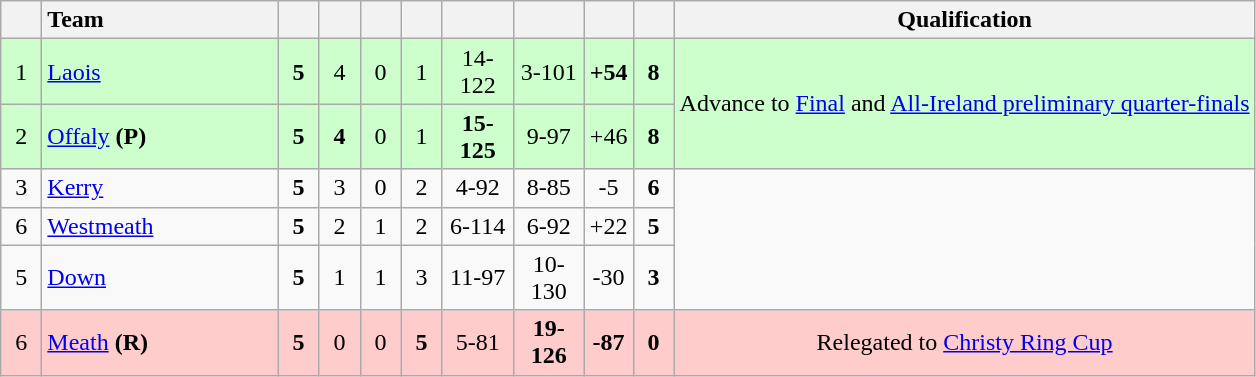<table class="wikitable" style="text-align:center">
<tr>
<th width="20"></th>
<th width="150" style="text-align:left;">Team</th>
<th width="20"></th>
<th width="20"></th>
<th width="20"></th>
<th width="20"></th>
<th width="40"></th>
<th width="40"></th>
<th width="20"></th>
<th width="20"></th>
<th>Qualification</th>
</tr>
<tr style="background:#ccffcc">
<td>1</td>
<td style="text-align:left"> <a href='#'>Laois</a></td>
<td><strong>5</strong></td>
<td>4</td>
<td>0</td>
<td>1</td>
<td>14-122</td>
<td>3-101</td>
<td><strong>+54</strong></td>
<td><strong>8</strong></td>
<td rowspan="2">Advance to <a href='#'>Final</a> and <a href='#'>All-Ireland preliminary quarter-finals</a></td>
</tr>
<tr style="background:#ccffcc">
<td>2</td>
<td style="text-align:left"> <a href='#'>Offaly</a> <strong>(P)</strong></td>
<td><strong>5</strong></td>
<td><strong>4</strong></td>
<td>0</td>
<td>1</td>
<td><strong>15-125</strong></td>
<td>9-97</td>
<td>+46</td>
<td><strong>8</strong></td>
</tr>
<tr>
<td>3</td>
<td style="text-align:left"> <a href='#'>Kerry</a></td>
<td><strong>5</strong></td>
<td>3</td>
<td>0</td>
<td>2</td>
<td>4-92</td>
<td>8-85</td>
<td>-5</td>
<td><strong>6</strong></td>
<td rowspan="3"></td>
</tr>
<tr>
<td>6</td>
<td style="text-align:left"> <a href='#'>Westmeath</a></td>
<td><strong>5</strong></td>
<td>2</td>
<td>1</td>
<td>2</td>
<td>6-114</td>
<td>6-92</td>
<td>+22</td>
<td><strong>5</strong></td>
</tr>
<tr>
<td>5</td>
<td style="text-align:left"> <a href='#'>Down</a></td>
<td><strong>5</strong></td>
<td>1</td>
<td>1</td>
<td>3</td>
<td>11-97</td>
<td>10-130</td>
<td>-30</td>
<td><strong>3</strong></td>
</tr>
<tr style="background:#ffcccc">
<td>6</td>
<td style="text-align:left"> <a href='#'>Meath</a> <strong>(R)</strong></td>
<td><strong>5</strong></td>
<td>0</td>
<td>0</td>
<td><strong>5</strong></td>
<td>5-81</td>
<td><strong>19-126</strong></td>
<td><strong>-87</strong></td>
<td><strong>0</strong></td>
<td>Relegated to <a href='#'>Christy Ring Cup</a></td>
</tr>
</table>
